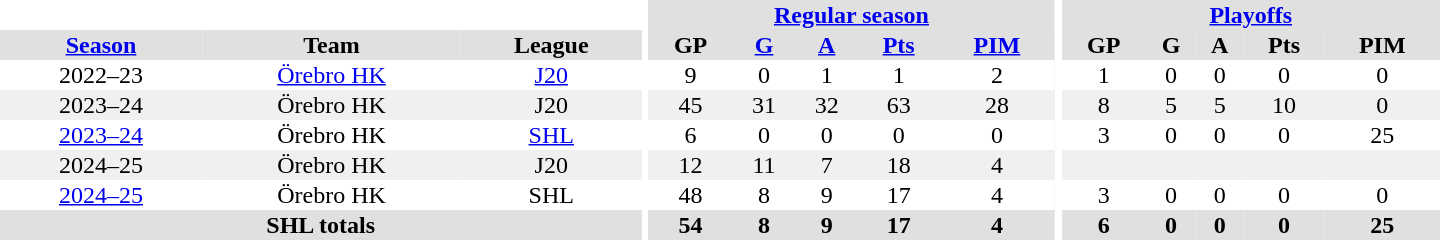<table border="0" cellpadding="1" cellspacing="0" style="text-align:center; width:60em;">
<tr bgcolor="#e0e0e0">
<th colspan="3" bgcolor="#ffffff"></th>
<th rowspan="99" bgcolor="#ffffff"></th>
<th colspan="5"><a href='#'>Regular season</a></th>
<th rowspan="99" bgcolor="#ffffff"></th>
<th colspan="5"><a href='#'>Playoffs</a></th>
</tr>
<tr bgcolor="#e0e0e0">
<th><a href='#'>Season</a></th>
<th>Team</th>
<th>League</th>
<th>GP</th>
<th><a href='#'>G</a></th>
<th><a href='#'>A</a></th>
<th><a href='#'>Pts</a></th>
<th><a href='#'>PIM</a></th>
<th>GP</th>
<th>G</th>
<th>A</th>
<th>Pts</th>
<th>PIM</th>
</tr>
<tr>
<td>2022–23</td>
<td><a href='#'>Örebro HK</a></td>
<td><a href='#'>J20</a></td>
<td>9</td>
<td>0</td>
<td>1</td>
<td>1</td>
<td>2</td>
<td>1</td>
<td>0</td>
<td>0</td>
<td>0</td>
<td>0</td>
</tr>
<tr bgcolor="#f0f0f0">
<td>2023–24</td>
<td>Örebro HK</td>
<td>J20</td>
<td>45</td>
<td>31</td>
<td>32</td>
<td>63</td>
<td>28</td>
<td>8</td>
<td>5</td>
<td>5</td>
<td>10</td>
<td>0</td>
</tr>
<tr>
<td><a href='#'>2023–24</a></td>
<td>Örebro HK</td>
<td><a href='#'>SHL</a></td>
<td>6</td>
<td>0</td>
<td>0</td>
<td>0</td>
<td>0</td>
<td>3</td>
<td>0</td>
<td>0</td>
<td>0</td>
<td>25</td>
</tr>
<tr bgcolor="#f0f0f0">
<td>2024–25</td>
<td>Örebro HK</td>
<td>J20</td>
<td>12</td>
<td>11</td>
<td>7</td>
<td>18</td>
<td>4</td>
<td></td>
<td></td>
<td></td>
<td></td>
<td></td>
</tr>
<tr>
<td><a href='#'>2024–25</a></td>
<td>Örebro HK</td>
<td>SHL</td>
<td>48</td>
<td>8</td>
<td>9</td>
<td>17</td>
<td>4</td>
<td>3</td>
<td>0</td>
<td>0</td>
<td>0</td>
<td>0</td>
</tr>
<tr bgcolor="#e0e0e0">
<th colspan="3">SHL totals</th>
<th>54</th>
<th>8</th>
<th>9</th>
<th>17</th>
<th>4</th>
<th>6</th>
<th>0</th>
<th>0</th>
<th>0</th>
<th>25</th>
</tr>
</table>
